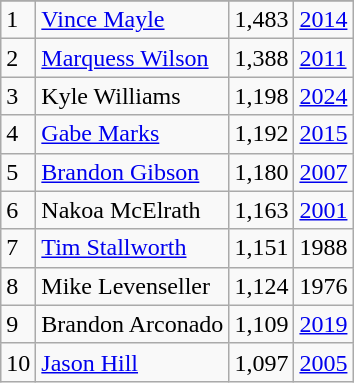<table class="wikitable">
<tr>
</tr>
<tr>
<td>1</td>
<td><a href='#'>Vince Mayle</a></td>
<td>1,483</td>
<td><a href='#'>2014</a></td>
</tr>
<tr>
<td>2</td>
<td><a href='#'>Marquess Wilson</a></td>
<td>1,388</td>
<td><a href='#'>2011</a></td>
</tr>
<tr>
<td>3</td>
<td>Kyle Williams</td>
<td>1,198</td>
<td><a href='#'>2024</a></td>
</tr>
<tr>
<td>4</td>
<td><a href='#'>Gabe Marks</a></td>
<td>1,192</td>
<td><a href='#'>2015</a></td>
</tr>
<tr>
<td>5</td>
<td><a href='#'>Brandon Gibson</a></td>
<td>1,180</td>
<td><a href='#'>2007</a></td>
</tr>
<tr>
<td>6</td>
<td>Nakoa McElrath</td>
<td>1,163</td>
<td><a href='#'>2001</a></td>
</tr>
<tr>
<td>7</td>
<td><a href='#'>Tim Stallworth</a></td>
<td>1,151</td>
<td>1988</td>
</tr>
<tr>
<td>8</td>
<td>Mike Levenseller</td>
<td>1,124</td>
<td>1976</td>
</tr>
<tr>
<td>9</td>
<td>Brandon Arconado</td>
<td>1,109</td>
<td><a href='#'>2019</a></td>
</tr>
<tr>
<td>10</td>
<td><a href='#'>Jason Hill</a></td>
<td>1,097</td>
<td><a href='#'>2005</a></td>
</tr>
</table>
